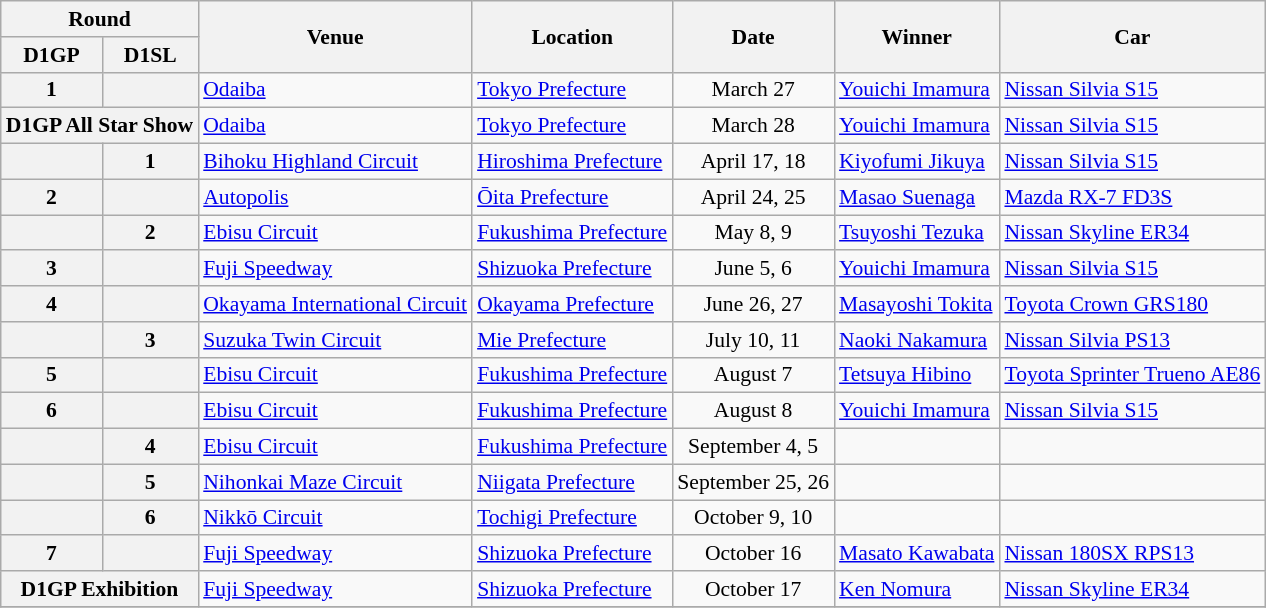<table class="wikitable" style="font-size: 90%;">
<tr>
<th colspan=2>Round</th>
<th rowspan=2>Venue</th>
<th rowspan=2>Location</th>
<th rowspan=2>Date</th>
<th rowspan=2>Winner</th>
<th rowspan=2>Car</th>
</tr>
<tr>
<th>D1GP</th>
<th>D1SL</th>
</tr>
<tr>
<th>1</th>
<th></th>
<td><a href='#'>Odaiba</a></td>
<td><a href='#'>Tokyo Prefecture</a></td>
<td align="center">March 27</td>
<td><a href='#'>Youichi Imamura</a></td>
<td><a href='#'>Nissan Silvia S15</a></td>
</tr>
<tr>
<th colspan=2>D1GP All Star Show</th>
<td><a href='#'>Odaiba</a></td>
<td><a href='#'>Tokyo Prefecture</a></td>
<td align="center">March 28</td>
<td><a href='#'>Youichi Imamura</a></td>
<td><a href='#'>Nissan Silvia S15</a></td>
</tr>
<tr>
<th></th>
<th>1</th>
<td><a href='#'>Bihoku Highland Circuit</a></td>
<td><a href='#'>Hiroshima Prefecture</a></td>
<td align="center">April 17, 18</td>
<td><a href='#'>Kiyofumi Jikuya</a></td>
<td><a href='#'>Nissan Silvia S15</a></td>
</tr>
<tr>
<th>2</th>
<th></th>
<td><a href='#'>Autopolis</a></td>
<td><a href='#'>Ōita Prefecture</a></td>
<td align="center">April 24, 25</td>
<td><a href='#'>Masao Suenaga</a></td>
<td><a href='#'>Mazda RX-7 FD3S</a></td>
</tr>
<tr>
<th></th>
<th>2</th>
<td><a href='#'>Ebisu Circuit</a></td>
<td><a href='#'>Fukushima Prefecture</a></td>
<td align="center">May 8, 9</td>
<td><a href='#'>Tsuyoshi Tezuka</a></td>
<td><a href='#'>Nissan Skyline ER34</a></td>
</tr>
<tr>
<th>3</th>
<th></th>
<td><a href='#'>Fuji Speedway</a></td>
<td><a href='#'>Shizuoka Prefecture</a></td>
<td align="center">June 5, 6</td>
<td><a href='#'>Youichi Imamura</a></td>
<td><a href='#'>Nissan Silvia S15</a></td>
</tr>
<tr>
<th>4</th>
<th></th>
<td><a href='#'>Okayama International Circuit</a></td>
<td><a href='#'>Okayama Prefecture</a></td>
<td align="center">June 26, 27</td>
<td><a href='#'>Masayoshi Tokita</a></td>
<td><a href='#'>Toyota Crown GRS180</a></td>
</tr>
<tr>
<th></th>
<th>3</th>
<td><a href='#'>Suzuka Twin Circuit</a></td>
<td><a href='#'>Mie Prefecture</a></td>
<td align="center">July 10, 11</td>
<td><a href='#'>Naoki Nakamura</a></td>
<td><a href='#'>Nissan Silvia PS13</a></td>
</tr>
<tr>
<th>5</th>
<th></th>
<td><a href='#'>Ebisu Circuit</a></td>
<td><a href='#'>Fukushima Prefecture</a></td>
<td align="center">August 7</td>
<td><a href='#'>Tetsuya Hibino</a></td>
<td><a href='#'>Toyota Sprinter Trueno AE86</a></td>
</tr>
<tr>
<th>6</th>
<th></th>
<td><a href='#'>Ebisu Circuit</a></td>
<td><a href='#'>Fukushima Prefecture</a></td>
<td align="center">August 8</td>
<td><a href='#'>Youichi Imamura</a></td>
<td><a href='#'>Nissan Silvia S15</a></td>
</tr>
<tr>
<th></th>
<th>4</th>
<td><a href='#'>Ebisu Circuit</a></td>
<td><a href='#'>Fukushima Prefecture</a></td>
<td align="center">September 4, 5</td>
<td></td>
<td></td>
</tr>
<tr>
<th></th>
<th>5</th>
<td><a href='#'>Nihonkai Maze Circuit</a></td>
<td><a href='#'>Niigata Prefecture</a></td>
<td align="center">September 25, 26</td>
<td></td>
<td></td>
</tr>
<tr>
<th></th>
<th>6</th>
<td><a href='#'>Nikkō Circuit</a></td>
<td><a href='#'>Tochigi Prefecture</a></td>
<td align="center">October 9, 10</td>
<td></td>
<td></td>
</tr>
<tr>
<th>7</th>
<th></th>
<td><a href='#'>Fuji Speedway</a></td>
<td><a href='#'>Shizuoka Prefecture</a></td>
<td align="center">October 16</td>
<td><a href='#'>Masato Kawabata</a></td>
<td><a href='#'>Nissan 180SX RPS13</a></td>
</tr>
<tr>
<th colspan=2>D1GP Exhibition</th>
<td><a href='#'>Fuji Speedway</a></td>
<td><a href='#'>Shizuoka Prefecture</a></td>
<td align="center">October 17</td>
<td><a href='#'>Ken Nomura</a></td>
<td><a href='#'>Nissan Skyline ER34</a></td>
</tr>
<tr>
</tr>
</table>
